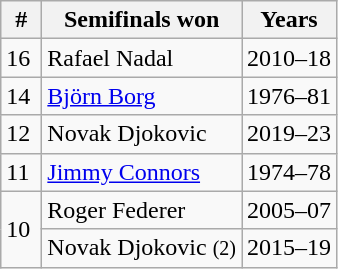<table class="wikitable" style="display:inline-table">
<tr>
<th width=20>#</th>
<th>Semifinals won</th>
<th>Years</th>
</tr>
<tr>
<td>16</td>
<td> Rafael Nadal</td>
<td>2010–18</td>
</tr>
<tr>
<td>14</td>
<td> <a href='#'>Björn Borg</a></td>
<td>1976–81</td>
</tr>
<tr>
<td>12</td>
<td> Novak Djokovic</td>
<td>2019–23</td>
</tr>
<tr>
<td>11</td>
<td> <a href='#'>Jimmy Connors</a></td>
<td>1974–78</td>
</tr>
<tr>
<td rowspan="2">10</td>
<td> Roger Federer</td>
<td>2005–07</td>
</tr>
<tr>
<td> Novak Djokovic <small>(2)</small></td>
<td>2015–19</td>
</tr>
</table>
